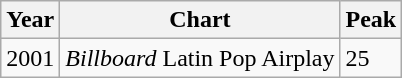<table class="wikitable">
<tr>
<th>Year</th>
<th>Chart</th>
<th>Peak</th>
</tr>
<tr>
<td>2001</td>
<td><em>Billboard</em> Latin Pop Airplay</td>
<td>25</td>
</tr>
</table>
